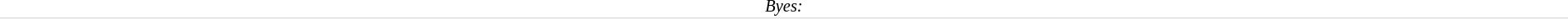<table cellspacing=0 style="border-top:0px solid 000000;border-bottom:1px solid #e0e0e0;width:100%">
<tr>
<td width=100% valign=top align=center style=font-size:85%><em>Byes: </em></td>
</tr>
</table>
